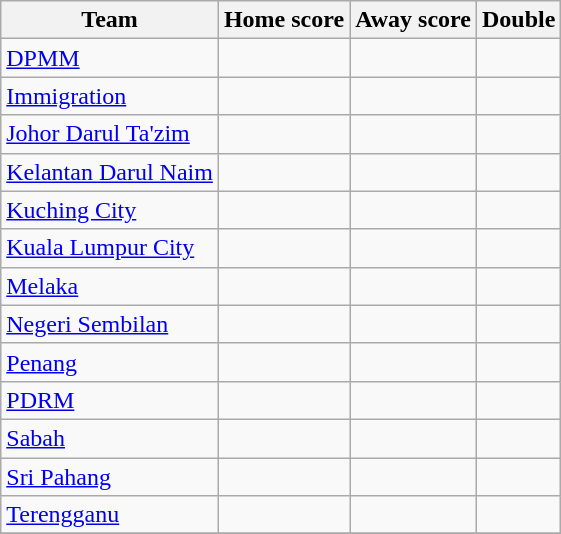<table class="wikitable" style="text-align: center;">
<tr>
<th>Team</th>
<th>Home score</th>
<th>Away score</th>
<th>Double </th>
</tr>
<tr>
<td align="left"><a href='#'>DPMM</a></td>
<td></td>
<td></td>
<td></td>
</tr>
<tr>
<td align="left"><a href='#'>Immigration</a></td>
<td></td>
<td></td>
<td></td>
</tr>
<tr>
<td align="left"><a href='#'>Johor Darul Ta'zim</a></td>
<td></td>
<td></td>
<td></td>
</tr>
<tr>
<td align="left"><a href='#'>Kelantan Darul Naim</a></td>
<td></td>
<td></td>
<td></td>
</tr>
<tr>
<td align="left"><a href='#'>Kuching City</a></td>
<td></td>
<td></td>
<td></td>
</tr>
<tr>
<td align="left"><a href='#'>Kuala Lumpur City</a></td>
<td></td>
<td></td>
<td></td>
</tr>
<tr>
<td align="left"><a href='#'>Melaka</a></td>
<td></td>
<td></td>
<td></td>
</tr>
<tr>
<td align="left"><a href='#'>Negeri Sembilan</a></td>
<td></td>
<td></td>
<td></td>
</tr>
<tr>
<td align="left"><a href='#'>Penang</a></td>
<td></td>
<td></td>
<td></td>
</tr>
<tr>
<td align="left"><a href='#'>PDRM</a></td>
<td></td>
<td></td>
<td></td>
</tr>
<tr>
<td align="left"><a href='#'>Sabah</a></td>
<td></td>
<td></td>
<td></td>
</tr>
<tr>
<td align="left"><a href='#'>Sri Pahang</a></td>
<td></td>
<td></td>
<td></td>
</tr>
<tr>
<td align="left"><a href='#'>Terengganu</a></td>
<td></td>
<td></td>
<td></td>
</tr>
<tr>
</tr>
</table>
